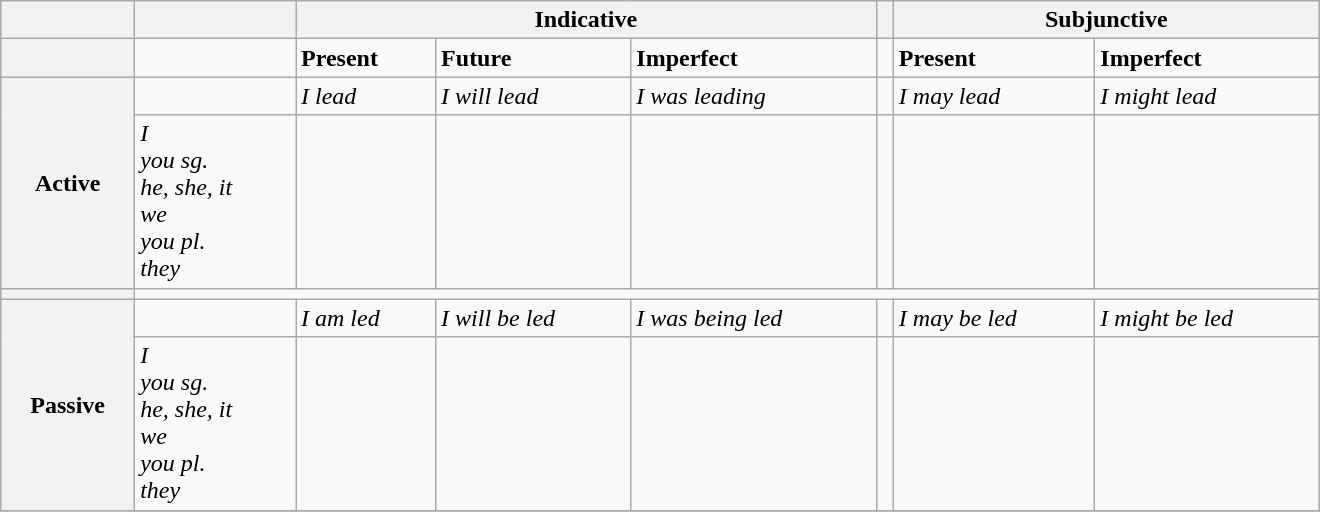<table class="wikitable" style="width: 55em;">
<tr>
<th></th>
<th></th>
<th colspan="3">Indicative</th>
<th></th>
<th colspan="2">Subjunctive</th>
</tr>
<tr>
<th></th>
<td></td>
<td><strong>Present</strong></td>
<td><strong>Future</strong></td>
<td><strong>Imperfect</strong></td>
<td></td>
<td><strong>Present</strong></td>
<td><strong>Imperfect</strong></td>
</tr>
<tr>
<th rowspan=2>Active</th>
<td></td>
<td><em>I lead</em></td>
<td><em>I will lead</em></td>
<td><em>I was leading</em></td>
<td></td>
<td><em>I may lead</em></td>
<td><em>I might lead</em></td>
</tr>
<tr>
<td><em>I<br>you sg.<br>he, she, it<br>we<br>you pl.<br>they</em></td>
<td><strong></strong></td>
<td><strong></strong></td>
<td><strong></strong></td>
<td></td>
<td><strong></strong></td>
<td><strong></strong></td>
</tr>
<tr>
<th></th>
</tr>
<tr>
<th rowspan=2>Passive</th>
<td></td>
<td><em>I am led</em></td>
<td><em>I will be led</em></td>
<td><em>I was being led</em></td>
<td></td>
<td><em>I may be led</em></td>
<td><em>I might be led</em></td>
</tr>
<tr>
<td><em>I<br>you sg.<br>he, she, it<br>we<br>you pl.<br>they</em></td>
<td><strong></strong></td>
<td><strong></strong></td>
<td><strong></strong></td>
<td></td>
<td><strong></strong></td>
<td><strong></strong></td>
</tr>
<tr>
</tr>
</table>
